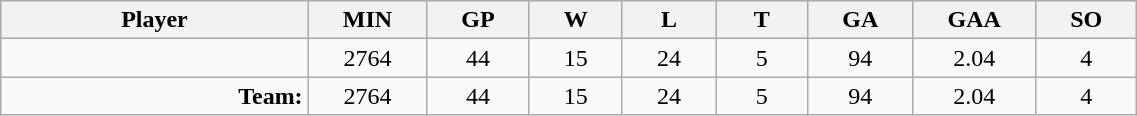<table class="wikitable sortable" width="60%">
<tr>
<th bgcolor="#DDDDFF" width="10%">Player</th>
<th width="3%" bgcolor="#DDDDFF" title="Minutes played">MIN</th>
<th width="3%" bgcolor="#DDDDFF" title="Games played in">GP</th>
<th width="3%" bgcolor="#DDDDFF" title="Wins">W</th>
<th width="3%" bgcolor="#DDDDFF"title="Losses">L</th>
<th width="3%" bgcolor="#DDDDFF" title="Ties">T</th>
<th width="3%" bgcolor="#DDDDFF" title="Goals against">GA</th>
<th width="3%" bgcolor="#DDDDFF" title="Goals against average">GAA</th>
<th width="3%" bgcolor="#DDDDFF"title="Shut-outs">SO</th>
</tr>
<tr align="center">
<td align="right"></td>
<td>2764</td>
<td>44</td>
<td>15</td>
<td>24</td>
<td>5</td>
<td>94</td>
<td>2.04</td>
<td>4</td>
</tr>
<tr align="center">
<td align="right"><strong>Team:</strong></td>
<td>2764</td>
<td>44</td>
<td>15</td>
<td>24</td>
<td>5</td>
<td>94</td>
<td>2.04</td>
<td>4</td>
</tr>
</table>
